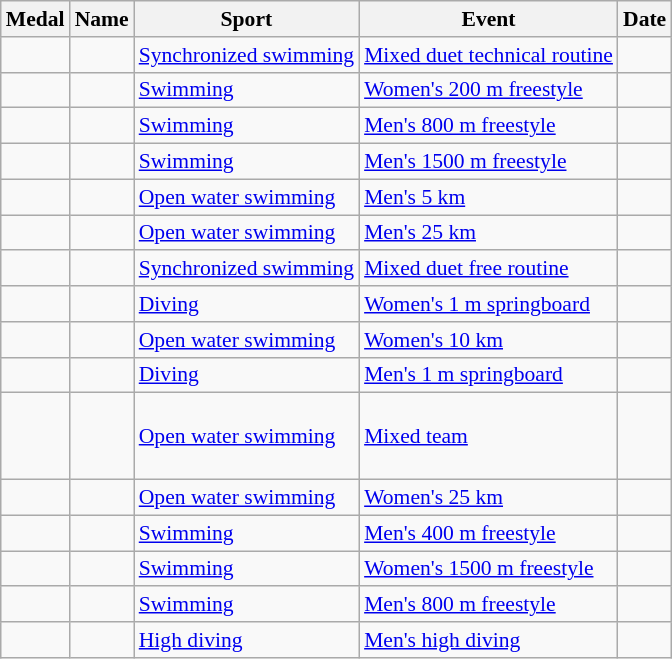<table class="wikitable sortable" style="font-size:90%">
<tr>
<th>Medal</th>
<th>Name</th>
<th>Sport</th>
<th>Event</th>
<th>Date</th>
</tr>
<tr>
<td></td>
<td><br></td>
<td><a href='#'>Synchronized swimming</a></td>
<td><a href='#'>Mixed duet technical routine</a></td>
<td></td>
</tr>
<tr>
<td></td>
<td></td>
<td><a href='#'>Swimming</a></td>
<td><a href='#'>Women's 200 m freestyle</a></td>
<td></td>
</tr>
<tr>
<td></td>
<td></td>
<td><a href='#'>Swimming</a></td>
<td><a href='#'>Men's 800 m freestyle</a></td>
<td></td>
</tr>
<tr>
<td></td>
<td></td>
<td><a href='#'>Swimming</a></td>
<td><a href='#'>Men's 1500 m freestyle</a></td>
<td></td>
</tr>
<tr>
<td></td>
<td></td>
<td><a href='#'>Open water swimming</a></td>
<td><a href='#'>Men's 5 km</a></td>
<td></td>
</tr>
<tr>
<td></td>
<td></td>
<td><a href='#'>Open water swimming</a></td>
<td><a href='#'>Men's 25 km</a></td>
<td></td>
</tr>
<tr>
<td></td>
<td><br></td>
<td><a href='#'>Synchronized swimming</a></td>
<td><a href='#'>Mixed duet free routine</a></td>
<td></td>
</tr>
<tr>
<td></td>
<td></td>
<td><a href='#'>Diving</a></td>
<td><a href='#'>Women's 1 m springboard</a></td>
<td></td>
</tr>
<tr>
<td></td>
<td></td>
<td><a href='#'>Open water swimming</a></td>
<td><a href='#'>Women's 10 km</a></td>
<td></td>
</tr>
<tr>
<td></td>
<td></td>
<td><a href='#'>Diving</a></td>
<td><a href='#'>Men's 1 m springboard</a></td>
<td></td>
</tr>
<tr>
<td></td>
<td><br><br><br></td>
<td><a href='#'>Open water swimming</a></td>
<td><a href='#'>Mixed team</a></td>
<td></td>
</tr>
<tr>
<td></td>
<td></td>
<td><a href='#'>Open water swimming</a></td>
<td><a href='#'>Women's 25 km</a></td>
<td></td>
</tr>
<tr>
<td></td>
<td></td>
<td><a href='#'>Swimming</a></td>
<td><a href='#'>Men's 400 m freestyle</a></td>
<td></td>
</tr>
<tr>
<td></td>
<td></td>
<td><a href='#'>Swimming</a></td>
<td><a href='#'>Women's 1500 m freestyle</a></td>
<td></td>
</tr>
<tr>
<td></td>
<td></td>
<td><a href='#'>Swimming</a></td>
<td><a href='#'>Men's 800 m freestyle</a></td>
<td></td>
</tr>
<tr>
<td></td>
<td></td>
<td><a href='#'>High diving</a></td>
<td><a href='#'>Men's high diving</a></td>
<td></td>
</tr>
</table>
